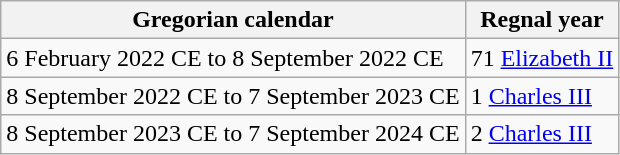<table class="wikitable">
<tr>
<th>Gregorian calendar</th>
<th>Regnal year</th>
</tr>
<tr>
<td>6 February 2022 CE to 8 September 2022 CE</td>
<td>71 <a href='#'>Elizabeth II</a></td>
</tr>
<tr>
<td>8 September 2022 CE to 7 September 2023 CE</td>
<td>1 <a href='#'>Charles III</a></td>
</tr>
<tr>
<td>8 September 2023 CE to 7 September 2024 CE</td>
<td>2 <a href='#'>Charles III</a></td>
</tr>
</table>
